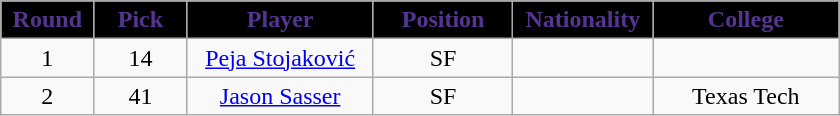<table class="wikitable sortable sortable">
<tr>
<th style="background:#000000; color:#553592" width="10%">Round</th>
<th style="background:#000000; color:#553592" width="10%">Pick</th>
<th style="background:#000000; color:#553592" width="20%">Player</th>
<th style="background:#000000; color:#553592" width="15%">Position</th>
<th style="background:#000000; color:#553592" width="15%">Nationality</th>
<th style="background:#000000; color:#553592" width="20%">College</th>
</tr>
<tr style="text-align: center">
<td>1</td>
<td>14</td>
<td><a href='#'>Peja Stojaković</a></td>
<td>SF</td>
<td></td>
<td></td>
</tr>
<tr style="text-align: center">
<td>2</td>
<td>41</td>
<td><a href='#'>Jason Sasser</a></td>
<td>SF</td>
<td></td>
<td>Texas Tech</td>
</tr>
</table>
